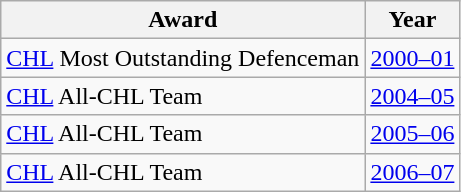<table class="wikitable">
<tr>
<th>Award</th>
<th>Year</th>
</tr>
<tr>
<td><a href='#'>CHL</a> Most Outstanding Defenceman</td>
<td><a href='#'>2000–01</a></td>
</tr>
<tr>
<td><a href='#'>CHL</a> All-CHL Team</td>
<td><a href='#'>2004–05</a></td>
</tr>
<tr>
<td><a href='#'>CHL</a> All-CHL Team</td>
<td><a href='#'>2005–06</a></td>
</tr>
<tr>
<td><a href='#'>CHL</a> All-CHL Team</td>
<td><a href='#'>2006–07</a></td>
</tr>
</table>
